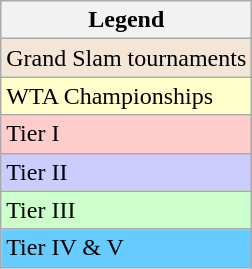<table class="wikitable sortable mw-collapsible mw-collapsed">
<tr>
<th>Legend</th>
</tr>
<tr bgcolor="#f3e6d7">
<td>Grand Slam tournaments</td>
</tr>
<tr bgcolor="#ffffcc">
<td>WTA Championships</td>
</tr>
<tr bgcolor="#ffcccc">
<td>Tier I</td>
</tr>
<tr bgcolor="#ccccff">
<td>Tier II</td>
</tr>
<tr bgcolor="#CCFFCC">
<td>Tier III</td>
</tr>
<tr bgcolor="#66CCFF">
<td>Tier IV & V</td>
</tr>
</table>
